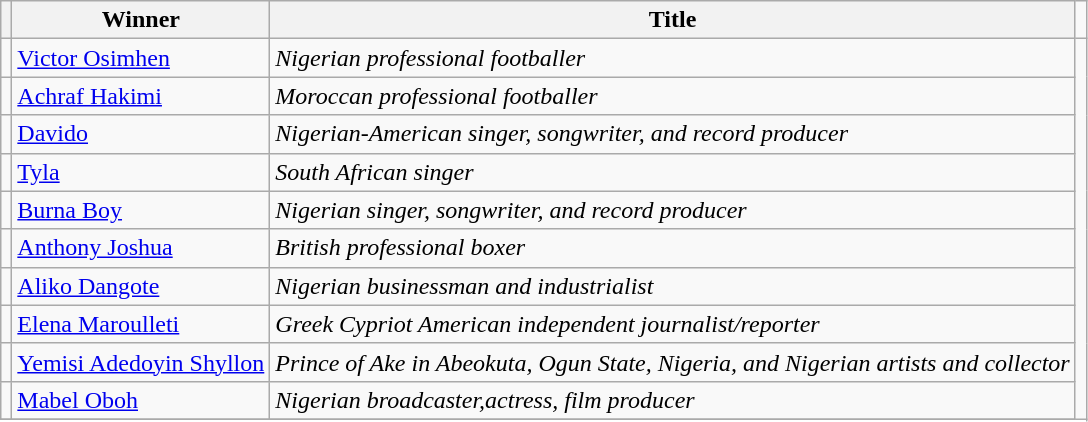<table class="wikitable">
<tr>
<th></th>
<th>Winner</th>
<th>Title</th>
<td></td>
</tr>
<tr>
<td></td>
<td><a href='#'>Victor Osimhen</a></td>
<td><em>Nigerian professional footballer</em></td>
</tr>
<tr>
<td></td>
<td><a href='#'>Achraf Hakimi</a></td>
<td><em>Moroccan professional footballer</em></td>
</tr>
<tr>
<td></td>
<td><a href='#'>Davido</a></td>
<td><em>Nigerian-American singer, songwriter, and record producer</em></td>
</tr>
<tr>
<td></td>
<td><a href='#'>Tyla</a></td>
<td><em>South African singer</em></td>
</tr>
<tr>
<td></td>
<td><a href='#'>Burna Boy</a></td>
<td><em>Nigerian singer, songwriter, and record producer</em></td>
</tr>
<tr>
<td></td>
<td><a href='#'>Anthony Joshua</a></td>
<td><em>British professional boxer</em></td>
</tr>
<tr>
<td></td>
<td><a href='#'>Aliko Dangote</a></td>
<td><em>Nigerian businessman and industrialist</em></td>
</tr>
<tr>
<td></td>
<td><a href='#'>Elena Maroulleti</a></td>
<td><em>Greek Cypriot American independent journalist/reporter</em></td>
</tr>
<tr>
<td></td>
<td><a href='#'>Yemisi Adedoyin Shyllon</a></td>
<td><em>Prince of Ake in Abeokuta, Ogun State, Nigeria, and Nigerian artists and collector</em></td>
</tr>
<tr>
<td></td>
<td><a href='#'>Mabel Oboh</a></td>
<td><em>Nigerian broadcaster,actress, film producer</em></td>
</tr>
<tr>
</tr>
</table>
